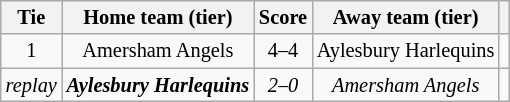<table class="wikitable" style="text-align:center; font-size:85%">
<tr>
<th>Tie</th>
<th>Home team (tier)</th>
<th>Score</th>
<th>Away team (tier)</th>
<th></th>
</tr>
<tr>
<td align="center">1</td>
<td>Amersham Angels</td>
<td align="center">4–4 </td>
<td>Aylesbury Harlequins</td>
<td></td>
</tr>
<tr>
<td align="center"><em>replay</em></td>
<td><strong><em>Aylesbury Harlequins</em></strong></td>
<td align="center"><em>2–0</em></td>
<td><em>Amersham Angels</em></td>
<td></td>
</tr>
</table>
